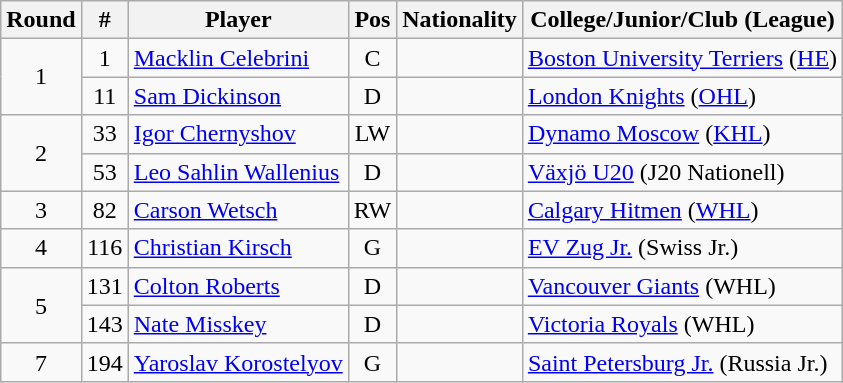<table class="wikitable align">
<tr>
<th>Round</th>
<th>#</th>
<th>Player</th>
<th>Pos</th>
<th>Nationality</th>
<th>College/Junior/Club (League)</th>
</tr>
<tr>
<td rowspan=2 style="text-align:center;">1</td>
<td style="text-align:center;">1</td>
<td><a href='#'>Macklin Celebrini</a></td>
<td style="text-align:center;">C</td>
<td></td>
<td><a href='#'>Boston University Terriers</a> (<a href='#'>HE</a>)</td>
</tr>
<tr>
<td style="text-align:center;">11</td>
<td><a href='#'>Sam Dickinson</a></td>
<td style="text-align:center;">D</td>
<td></td>
<td><a href='#'>London Knights</a> (<a href='#'>OHL</a>)</td>
</tr>
<tr>
<td rowspan=2 style="text-align:center;">2</td>
<td style="text-align:center;">33</td>
<td><a href='#'>Igor Chernyshov</a></td>
<td style="text-align:center;">LW</td>
<td></td>
<td><a href='#'>Dynamo Moscow</a> (<a href='#'>KHL</a>)</td>
</tr>
<tr>
<td style="text-align:center;">53</td>
<td><a href='#'>Leo Sahlin Wallenius</a></td>
<td style="text-align:center;">D</td>
<td></td>
<td><a href='#'>Växjö U20</a> (J20 Nationell)</td>
</tr>
<tr>
<td style="text-align:center;">3</td>
<td style="text-align:center;">82</td>
<td><a href='#'>Carson Wetsch</a></td>
<td style="text-align:center;">RW</td>
<td></td>
<td><a href='#'>Calgary Hitmen</a> (<a href='#'>WHL</a>)</td>
</tr>
<tr>
<td style="text-align:center;">4</td>
<td style="text-align:center;">116</td>
<td><a href='#'>Christian Kirsch</a></td>
<td style="text-align:center;">G</td>
<td></td>
<td><a href='#'>EV Zug Jr.</a> (Swiss Jr.)</td>
</tr>
<tr>
<td rowspan=2 style="text-align:center;">5</td>
<td style="text-align:center;">131</td>
<td><a href='#'>Colton Roberts</a></td>
<td style="text-align:center;">D</td>
<td></td>
<td><a href='#'>Vancouver Giants</a> (WHL)</td>
</tr>
<tr>
<td style="text-align:center;">143</td>
<td><a href='#'>Nate Misskey</a></td>
<td style="text-align:center;">D</td>
<td></td>
<td><a href='#'>Victoria Royals</a> (WHL)</td>
</tr>
<tr>
<td style="text-align:center;">7</td>
<td style="text-align:center;">194</td>
<td><a href='#'>Yaroslav Korostelyov</a></td>
<td style="text-align:center;">G</td>
<td></td>
<td><a href='#'>Saint Petersburg Jr.</a> (Russia Jr.)</td>
</tr>
</table>
